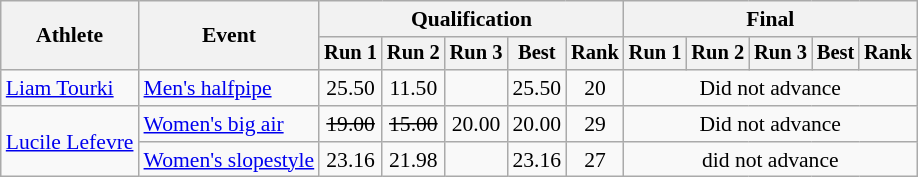<table class=wikitable style=font-size:90%;text-align:center>
<tr>
<th rowspan=2>Athlete</th>
<th rowspan=2>Event</th>
<th colspan=5>Qualification</th>
<th colspan=5>Final</th>
</tr>
<tr style=font-size:95%>
<th>Run 1</th>
<th>Run 2</th>
<th>Run 3</th>
<th>Best</th>
<th>Rank</th>
<th>Run 1</th>
<th>Run 2</th>
<th>Run 3</th>
<th>Best</th>
<th>Rank</th>
</tr>
<tr>
<td align=left><a href='#'>Liam Tourki</a></td>
<td align=left><a href='#'>Men's halfpipe</a></td>
<td>25.50</td>
<td>11.50</td>
<td></td>
<td>25.50</td>
<td>20</td>
<td colspan=5>Did not advance</td>
</tr>
<tr>
<td align=left rowspan=2><a href='#'>Lucile Lefevre</a></td>
<td align=left><a href='#'>Women's big air</a></td>
<td><s>19.00</s></td>
<td><s>15.00</s></td>
<td>20.00</td>
<td>20.00</td>
<td>29</td>
<td colspan=5>Did not advance</td>
</tr>
<tr>
<td align=left><a href='#'>Women's slopestyle</a></td>
<td>23.16</td>
<td>21.98</td>
<td></td>
<td>23.16</td>
<td>27</td>
<td colspan=5>did not advance</td>
</tr>
</table>
